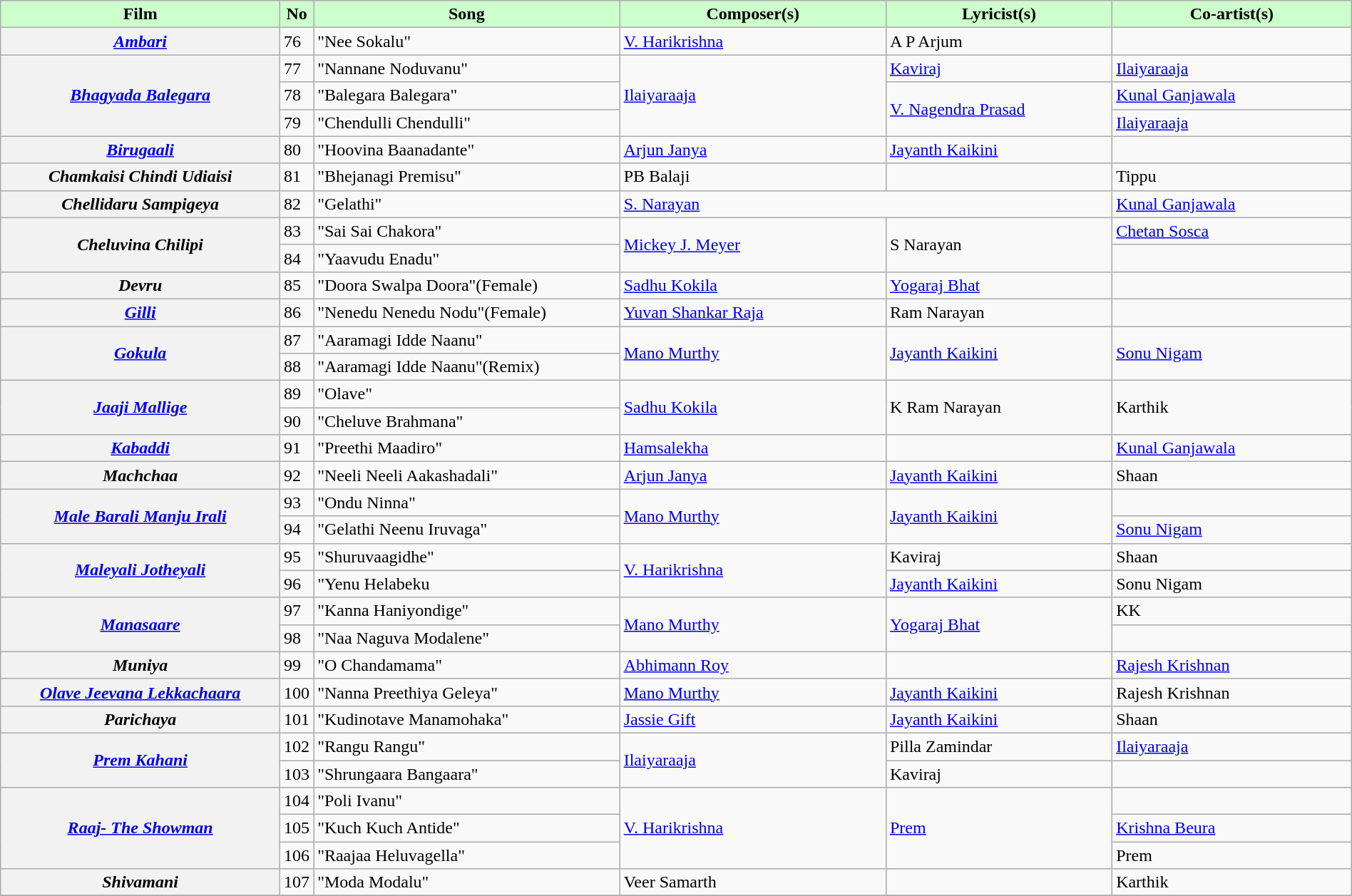<table class="wikitable plainrowheaders" width="100%" textcolor:#000;">
<tr style="background:#cfc; text-align:center;">
<td scope="col" width=21%><strong>Film</strong></td>
<td><strong>No</strong></td>
<td scope="col" width=23%><strong>Song</strong></td>
<td scope="col" width=20%><strong>Composer(s)</strong></td>
<td scope="col" width=17%><strong>Lyricist(s)</strong></td>
<td scope="col" width=18%><strong>Co-artist(s)</strong></td>
</tr>
<tr>
<th><em><a href='#'>Ambari</a></em></th>
<td>76</td>
<td>"Nee Sokalu"</td>
<td><a href='#'>V. Harikrishna</a></td>
<td>A P Arjum</td>
<td></td>
</tr>
<tr>
<th rowspan="3"><a href='#'><em>Bhagyada Balegara</em></a></th>
<td>77</td>
<td>"Nannane Noduvanu"</td>
<td rowspan="3"><a href='#'>Ilaiyaraaja</a></td>
<td><a href='#'>Kaviraj</a></td>
<td><a href='#'>Ilaiyaraaja</a></td>
</tr>
<tr>
<td>78</td>
<td>"Balegara Balegara"</td>
<td rowspan="2"><a href='#'>V. Nagendra Prasad</a></td>
<td><a href='#'>Kunal Ganjawala</a></td>
</tr>
<tr>
<td>79</td>
<td>"Chendulli Chendulli"</td>
<td><a href='#'>Ilaiyaraaja</a></td>
</tr>
<tr>
<th><em><a href='#'>Birugaali</a></em></th>
<td>80</td>
<td>"Hoovina Baanadante"</td>
<td><a href='#'>Arjun Janya</a></td>
<td><a href='#'>Jayanth Kaikini</a></td>
<td></td>
</tr>
<tr>
<th><em>Chamkaisi Chindi Udiaisi</em></th>
<td>81</td>
<td>"Bhejanagi Premisu"</td>
<td>PB Balaji</td>
<td></td>
<td>Tippu</td>
</tr>
<tr>
<th><em>Chellidaru Sampigeya</em></th>
<td>82</td>
<td>"Gelathi"</td>
<td colspan="2"><a href='#'>S. Narayan</a></td>
<td><a href='#'>Kunal Ganjawala</a></td>
</tr>
<tr>
<th rowspan="2"><em>Cheluvina Chilipi</em></th>
<td>83</td>
<td>"Sai Sai Chakora"</td>
<td rowspan="2"><a href='#'>Mickey J. Meyer</a></td>
<td rowspan="2">S Narayan</td>
<td><a href='#'>Chetan Sosca</a></td>
</tr>
<tr>
<td>84</td>
<td>"Yaavudu Enadu"</td>
<td></td>
</tr>
<tr>
<th><em>Devru</em></th>
<td>85</td>
<td>"Doora Swalpa Doora"(Female)</td>
<td><a href='#'>Sadhu Kokila</a></td>
<td><a href='#'>Yogaraj Bhat</a></td>
<td></td>
</tr>
<tr>
<th><em><a href='#'>Gilli</a></em></th>
<td>86</td>
<td>"Nenedu Nenedu Nodu"(Female)</td>
<td><a href='#'>Yuvan Shankar Raja</a></td>
<td>Ram Narayan</td>
<td></td>
</tr>
<tr>
<th rowspan="2"><a href='#'><em>Gokula</em></a></th>
<td>87</td>
<td>"Aaramagi Idde Naanu"</td>
<td rowspan="2"><a href='#'>Mano Murthy</a></td>
<td rowspan="2"><a href='#'>Jayanth Kaikini</a></td>
<td rowspan="2"><a href='#'>Sonu Nigam</a></td>
</tr>
<tr>
<td>88</td>
<td>"Aaramagi Idde Naanu"(Remix)</td>
</tr>
<tr>
<th rowspan="2"><em><a href='#'>Jaaji Mallige</a></em></th>
<td>89</td>
<td>"Olave"</td>
<td rowspan="2"><a href='#'>Sadhu Kokila</a></td>
<td rowspan="2">K Ram Narayan</td>
<td rowspan="2">Karthik</td>
</tr>
<tr>
<td>90</td>
<td>"Cheluve Brahmana"</td>
</tr>
<tr>
<th><em><a href='#'>Kabaddi</a></em></th>
<td>91</td>
<td>"Preethi Maadiro"</td>
<td><a href='#'>Hamsalekha</a></td>
<td></td>
<td><a href='#'>Kunal Ganjawala</a></td>
</tr>
<tr>
<th><em>Machchaa</em></th>
<td>92</td>
<td>"Neeli Neeli Aakashadali"</td>
<td><a href='#'>Arjun Janya</a></td>
<td><a href='#'>Jayanth Kaikini</a></td>
<td>Shaan</td>
</tr>
<tr>
<th rowspan="2"><em><a href='#'>Male Barali Manju Irali</a></em></th>
<td>93</td>
<td>"Ondu Ninna"</td>
<td rowspan="2"><a href='#'>Mano Murthy</a></td>
<td rowspan="2"><a href='#'>Jayanth Kaikini</a></td>
<td></td>
</tr>
<tr>
<td>94</td>
<td>"Gelathi Neenu Iruvaga"</td>
<td><a href='#'>Sonu Nigam</a></td>
</tr>
<tr>
<th rowspan="2"><em><a href='#'>Maleyali Jotheyali</a></em></th>
<td>95</td>
<td>"Shuruvaagidhe"</td>
<td rowspan="2"><a href='#'>V. Harikrishna</a></td>
<td>Kaviraj</td>
<td>Shaan</td>
</tr>
<tr>
<td>96</td>
<td>"Yenu Helabeku</td>
<td><a href='#'>Jayanth Kaikini</a></td>
<td>Sonu Nigam</td>
</tr>
<tr>
<th rowspan="2"><em><a href='#'>Manasaare</a></em></th>
<td>97</td>
<td>"Kanna Haniyondige"</td>
<td rowspan="2"><a href='#'>Mano Murthy</a></td>
<td rowspan="2"><a href='#'>Yogaraj Bhat</a></td>
<td>KK</td>
</tr>
<tr>
<td>98</td>
<td>"Naa Naguva Modalene"</td>
<td></td>
</tr>
<tr>
<th><em>Muniya</em></th>
<td>99</td>
<td>"O Chandamama"</td>
<td><a href='#'>Abhimann Roy</a></td>
<td></td>
<td><a href='#'>Rajesh Krishnan</a></td>
</tr>
<tr>
<th><em><a href='#'>Olave Jeevana Lekkachaara</a></em></th>
<td>100</td>
<td>"Nanna Preethiya Geleya"</td>
<td><a href='#'>Mano Murthy</a></td>
<td><a href='#'>Jayanth Kaikini</a></td>
<td>Rajesh Krishnan</td>
</tr>
<tr>
<th><em>Parichaya</em></th>
<td>101</td>
<td>"Kudinotave Manamohaka"</td>
<td><a href='#'>Jassie Gift</a></td>
<td><a href='#'>Jayanth Kaikini</a></td>
<td>Shaan</td>
</tr>
<tr>
<th rowspan="2"><a href='#'><em>Prem Kahani</em></a></th>
<td>102</td>
<td>"Rangu Rangu"</td>
<td rowspan="2"><a href='#'>Ilaiyaraaja</a></td>
<td>Pilla Zamindar</td>
<td><a href='#'>Ilaiyaraaja</a></td>
</tr>
<tr>
<td>103</td>
<td>"Shrungaara Bangaara"</td>
<td>Kaviraj</td>
<td></td>
</tr>
<tr>
<th rowspan="3"><em><a href='#'>Raaj- The Showman</a></em></th>
<td>104</td>
<td>"Poli Ivanu"</td>
<td rowspan="3"><a href='#'>V. Harikrishna</a></td>
<td rowspan="3"><a href='#'>Prem</a></td>
<td></td>
</tr>
<tr>
<td>105</td>
<td>"Kuch Kuch Antide"</td>
<td><a href='#'>Krishna Beura</a></td>
</tr>
<tr>
<td>106</td>
<td>"Raajaa Heluvagella"</td>
<td>Prem</td>
</tr>
<tr>
<th><em>Shivamani</em></th>
<td>107</td>
<td>"Moda Modalu"</td>
<td>Veer Samarth</td>
<td></td>
<td>Karthik</td>
</tr>
<tr>
</tr>
</table>
